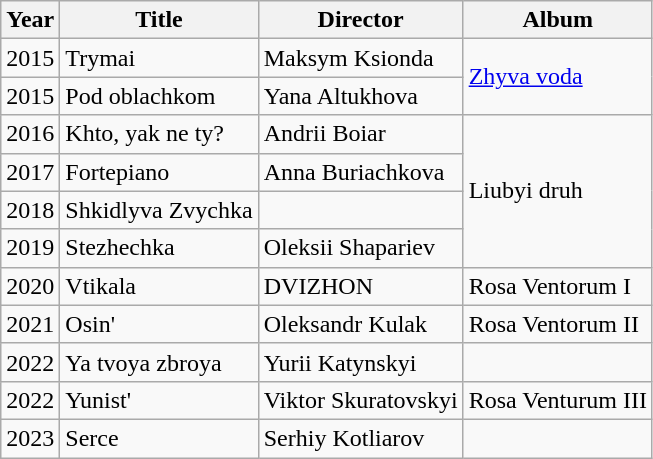<table class="wikitable sortable">
<tr>
<th>Year</th>
<th>Title</th>
<th>Director</th>
<th>Album</th>
</tr>
<tr>
<td>2015</td>
<td>Trymai</td>
<td>Maksym Ksionda</td>
<td rowspan="2"><a href='#'>Zhyva voda</a></td>
</tr>
<tr>
<td>2015</td>
<td>Pod oblachkom</td>
<td>Yana Altukhova</td>
</tr>
<tr>
<td>2016</td>
<td>Khto, yak ne ty?</td>
<td>Andrii Boiar</td>
<td rowspan="4">Liubyi druh</td>
</tr>
<tr>
<td>2017</td>
<td>Fortepiano</td>
<td>Anna Buriachkova</td>
</tr>
<tr>
<td>2018</td>
<td>Shkidlyva Zvychka</td>
<td></td>
</tr>
<tr>
<td>2019</td>
<td>Stezhechka</td>
<td>Oleksii Shapariev</td>
</tr>
<tr>
<td>2020</td>
<td>Vtikala</td>
<td>DVIZHON</td>
<td>Rosa Ventorum I</td>
</tr>
<tr>
<td>2021</td>
<td>Osin'</td>
<td>Oleksandr Kulak</td>
<td>Rosa Ventorum II</td>
</tr>
<tr>
<td>2022</td>
<td>Ya tvoya zbroya</td>
<td>Yurii Katynskyi</td>
<td></td>
</tr>
<tr>
<td>2022</td>
<td>Yunist'</td>
<td>Viktor Skuratovskyi</td>
<td>Rosa Venturum III</td>
</tr>
<tr>
<td>2023</td>
<td>Serce</td>
<td>Serhiy Kotliarov</td>
<td></td>
</tr>
</table>
